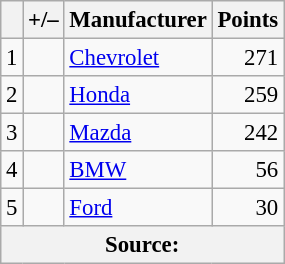<table class="wikitable" style="font-size: 95%;">
<tr>
<th scope="col"></th>
<th scope="col">+/–</th>
<th scope="col">Manufacturer</th>
<th scope="col">Points</th>
</tr>
<tr>
<td align=center>1</td>
<td align="left"></td>
<td> <a href='#'>Chevrolet</a></td>
<td align=right>271</td>
</tr>
<tr>
<td align=center>2</td>
<td align="left"></td>
<td> <a href='#'>Honda</a></td>
<td align=right>259</td>
</tr>
<tr>
<td align=center>3</td>
<td align="left"></td>
<td> <a href='#'>Mazda</a></td>
<td align=right>242</td>
</tr>
<tr>
<td align=center>4</td>
<td align="left"></td>
<td> <a href='#'>BMW</a></td>
<td align=right>56</td>
</tr>
<tr>
<td align=center>5</td>
<td align="left"></td>
<td> <a href='#'>Ford</a></td>
<td align=right>30</td>
</tr>
<tr>
<th colspan=5>Source:</th>
</tr>
</table>
